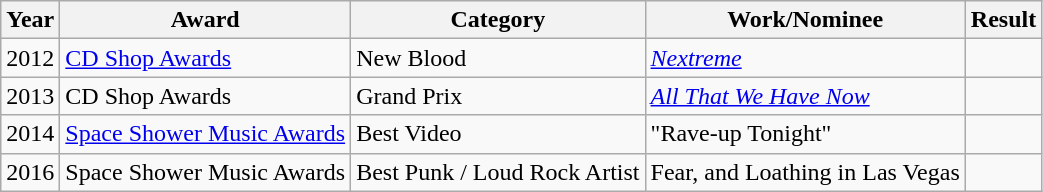<table class="wikitable">
<tr>
<th>Year</th>
<th>Award</th>
<th>Category</th>
<th>Work/Nominee</th>
<th>Result</th>
</tr>
<tr>
<td align="center">2012</td>
<td><a href='#'>CD Shop Awards</a></td>
<td>New Blood</td>
<td><em><a href='#'>Nextreme</a></em></td>
<td></td>
</tr>
<tr>
<td align="center">2013</td>
<td>CD Shop Awards</td>
<td>Grand Prix</td>
<td><em><a href='#'>All That We Have Now</a></em></td>
<td></td>
</tr>
<tr>
<td align="center">2014</td>
<td><a href='#'>Space Shower Music Awards</a></td>
<td>Best Video</td>
<td>"Rave-up Tonight"</td>
<td></td>
</tr>
<tr>
<td align="center">2016</td>
<td>Space Shower Music Awards</td>
<td>Best Punk / Loud Rock Artist</td>
<td>Fear, and Loathing in Las Vegas</td>
<td></td>
</tr>
</table>
